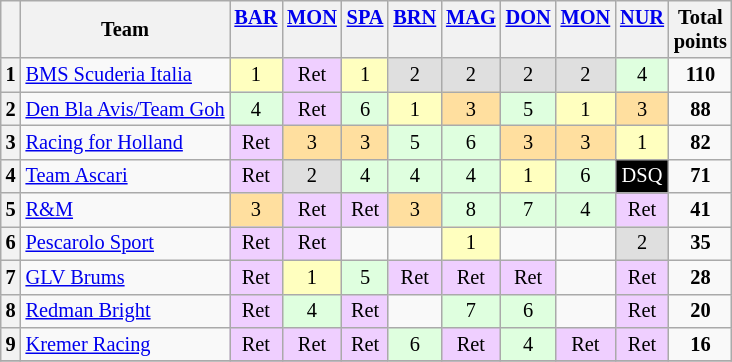<table class="wikitable" style="font-size: 85%; text-align:center;">
<tr valign="top">
<th valign=middle></th>
<th valign=middle>Team</th>
<th><a href='#'>BAR</a><br></th>
<th><a href='#'>MON</a><br></th>
<th><a href='#'>SPA</a><br></th>
<th><a href='#'>BRN</a><br></th>
<th><a href='#'>MAG</a><br></th>
<th><a href='#'>DON</a><br></th>
<th><a href='#'>MON</a><br></th>
<th><a href='#'>NUR</a><br></th>
<th valign=middle>Total<br>points</th>
</tr>
<tr>
<th>1</th>
<td align=left> <a href='#'>BMS Scuderia Italia</a></td>
<td style="background:#FFFFBF;">1</td>
<td style="background:#EFCFFF;">Ret</td>
<td style="background:#FFFFBF;">1</td>
<td style="background:#DFDFDF;">2</td>
<td style="background:#DFDFDF;">2</td>
<td style="background:#DFDFDF;">2</td>
<td style="background:#DFDFDF;">2</td>
<td style="background:#DFFFDF;">4</td>
<td><strong>110</strong></td>
</tr>
<tr>
<th>2</th>
<td align=left> <a href='#'>Den Bla Avis/Team Goh</a></td>
<td style="background:#DFFFDF;">4</td>
<td style="background:#EFCFFF;">Ret</td>
<td style="background:#DFFFDF;">6</td>
<td style="background:#FFFFBF;">1</td>
<td style="background:#FFDF9F;">3</td>
<td style="background:#DFFFDF;">5</td>
<td style="background:#FFFFBF;">1</td>
<td style="background:#FFDF9F;">3</td>
<td><strong>88</strong></td>
</tr>
<tr>
<th>3</th>
<td align=left> <a href='#'>Racing for Holland</a></td>
<td style="background:#EFCFFF;">Ret</td>
<td style="background:#FFDF9F;">3</td>
<td style="background:#FFDF9F;">3</td>
<td style="background:#DFFFDF;">5</td>
<td style="background:#DFFFDF;">6</td>
<td style="background:#FFDF9F;">3</td>
<td style="background:#FFDF9F;">3</td>
<td style="background:#FFFFBF;">1</td>
<td><strong>82</strong></td>
</tr>
<tr>
<th>4</th>
<td align=left> <a href='#'>Team Ascari</a></td>
<td style="background:#EFCFFF;">Ret</td>
<td style="background:#DFDFDF;">2</td>
<td style="background:#DFFFDF;">4</td>
<td style="background:#DFFFDF;">4</td>
<td style="background:#DFFFDF;">4</td>
<td style="background:#FFFFBF;">1</td>
<td style="background:#DFFFDF;">6</td>
<td style="background-color:#000000; color:white">DSQ</td>
<td><strong>71</strong></td>
</tr>
<tr>
<th>5</th>
<td align=left> <a href='#'>R&M</a></td>
<td style="background:#FFDF9F;">3</td>
<td style="background:#EFCFFF;">Ret</td>
<td style="background:#EFCFFF;">Ret</td>
<td style="background:#FFDF9F;">3</td>
<td style="background:#DFFFDF;">8</td>
<td style="background:#DFFFDF;">7</td>
<td style="background:#DFFFDF;">4</td>
<td style="background:#EFCFFF;">Ret</td>
<td><strong>41</strong></td>
</tr>
<tr>
<th>6</th>
<td align=left> <a href='#'>Pescarolo Sport</a></td>
<td style="background:#EFCFFF;">Ret</td>
<td style="background:#EFCFFF;">Ret</td>
<td></td>
<td></td>
<td style="background:#FFFFBF;">1</td>
<td></td>
<td></td>
<td style="background:#DFDFDF;">2</td>
<td><strong>35</strong></td>
</tr>
<tr>
<th>7</th>
<td align=left> <a href='#'>GLV Brums</a></td>
<td style="background:#EFCFFF;">Ret</td>
<td style="background:#FFFFBF;">1</td>
<td style="background:#DFFFDF;">5</td>
<td style="background:#EFCFFF;">Ret</td>
<td style="background:#EFCFFF;">Ret</td>
<td style="background:#EFCFFF;">Ret</td>
<td></td>
<td style="background:#EFCFFF;">Ret</td>
<td><strong>28</strong></td>
</tr>
<tr>
<th>8</th>
<td align=left> <a href='#'>Redman Bright</a></td>
<td style="background:#EFCFFF;">Ret</td>
<td style="background:#DFFFDF;">4</td>
<td style="background:#EFCFFF;">Ret</td>
<td></td>
<td style="background:#DFFFDF;">7</td>
<td style="background:#DFFFDF;">6</td>
<td></td>
<td style="background:#EFCFFF;">Ret</td>
<td><strong>20</strong></td>
</tr>
<tr>
<th>9</th>
<td align=left> <a href='#'>Kremer Racing</a></td>
<td style="background:#EFCFFF;">Ret</td>
<td style="background:#EFCFFF;">Ret</td>
<td style="background:#EFCFFF;">Ret</td>
<td style="background:#DFFFDF;">6</td>
<td style="background:#EFCFFF;">Ret</td>
<td style="background:#DFFFDF;">4</td>
<td style="background:#EFCFFF;">Ret</td>
<td style="background:#EFCFFF;">Ret</td>
<td><strong>16</strong></td>
</tr>
<tr>
</tr>
</table>
